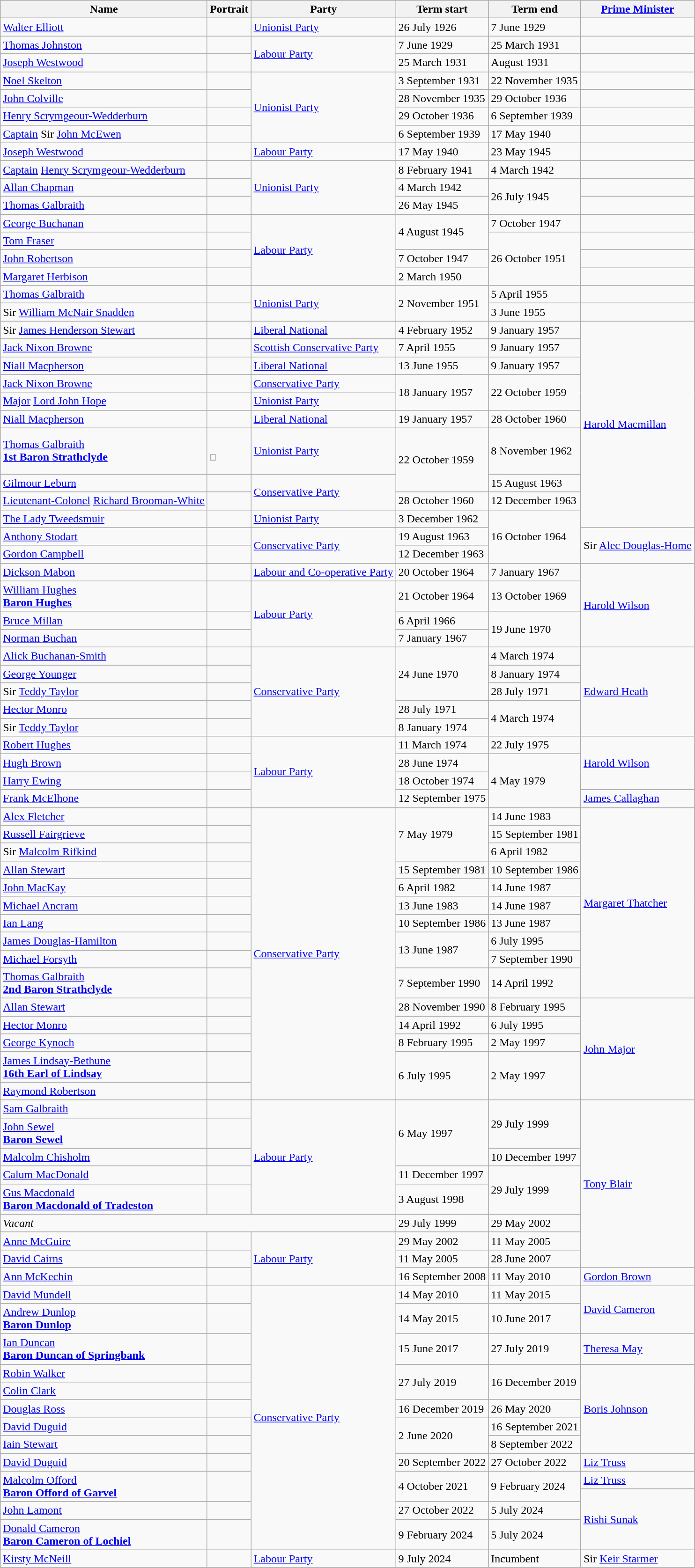<table class="wikitable">
<tr>
<th>Name</th>
<th>Portrait</th>
<th>Party</th>
<th>Term start</th>
<th>Term end</th>
<th><a href='#'>Prime Minister</a></th>
</tr>
<tr>
<td><a href='#'>Walter Elliott</a><br></td>
<td></td>
<td><a href='#'>Unionist Party</a></td>
<td>26 July 1926</td>
<td>7 June 1929</td>
<td></td>
</tr>
<tr>
<td><a href='#'>Thomas Johnston</a><br></td>
<td></td>
<td rowspan="2"><a href='#'>Labour Party</a></td>
<td>7 June 1929</td>
<td>25 March 1931</td>
<td></td>
</tr>
<tr>
<td><a href='#'>Joseph Westwood</a><br></td>
<td></td>
<td>25 March 1931</td>
<td>August 1931</td>
<td></td>
</tr>
<tr>
<td><a href='#'>Noel Skelton</a><br></td>
<td></td>
<td rowspan="4"><a href='#'>Unionist Party</a></td>
<td>3 September 1931</td>
<td>22 November 1935<br></td>
<td></td>
</tr>
<tr>
<td><a href='#'>John Colville</a><br></td>
<td></td>
<td>28 November 1935</td>
<td>29 October 1936</td>
<td></td>
</tr>
<tr>
<td><a href='#'>Henry Scrymgeour-Wedderburn</a><br></td>
<td></td>
<td>29 October 1936</td>
<td>6 September 1939</td>
<td></td>
</tr>
<tr>
<td><a href='#'>Captain</a> Sir <a href='#'>John McEwen</a><br></td>
<td></td>
<td>6 September 1939</td>
<td>17 May 1940</td>
<td></td>
</tr>
<tr>
<td><a href='#'>Joseph Westwood</a><br></td>
<td></td>
<td><a href='#'>Labour Party</a></td>
<td>17 May 1940</td>
<td>23 May 1945</td>
<td></td>
</tr>
<tr>
<td><a href='#'>Captain</a> <a href='#'>Henry Scrymgeour-Wedderburn</a><br></td>
<td></td>
<td rowspan="3"><a href='#'>Unionist Party</a></td>
<td>8 February 1941</td>
<td>4 March 1942</td>
<td></td>
</tr>
<tr>
<td><a href='#'>Allan Chapman</a><br></td>
<td></td>
<td>4 March 1942</td>
<td rowspan="2">26 July 1945</td>
<td></td>
</tr>
<tr>
<td><a href='#'>Thomas Galbraith</a><br></td>
<td></td>
<td>26 May 1945</td>
<td></td>
</tr>
<tr>
<td><a href='#'>George Buchanan</a><br></td>
<td></td>
<td rowspan="4"><a href='#'>Labour Party</a></td>
<td rowspan="2">4 August 1945</td>
<td>7 October 1947</td>
<td></td>
</tr>
<tr>
<td><a href='#'>Tom Fraser</a><br></td>
<td></td>
<td rowspan="3">26 October 1951</td>
<td></td>
</tr>
<tr>
<td><a href='#'>John Robertson</a><br></td>
<td></td>
<td>7 October 1947</td>
<td></td>
</tr>
<tr>
<td><a href='#'>Margaret Herbison</a><br></td>
<td></td>
<td>2 March 1950</td>
<td></td>
</tr>
<tr>
<td><a href='#'>Thomas Galbraith</a><br></td>
<td></td>
<td rowspan="2"><a href='#'>Unionist Party</a></td>
<td rowspan="2">2 November 1951</td>
<td>5 April 1955</td>
<td></td>
</tr>
<tr>
<td>Sir <a href='#'>William McNair Snadden</a><br></td>
<td></td>
<td>3 June 1955</td>
<td></td>
</tr>
<tr>
<td>Sir <a href='#'>James Henderson Stewart</a><br></td>
<td></td>
<td><a href='#'>Liberal National</a></td>
<td>4 February 1952</td>
<td>9 January 1957</td>
<td rowspan="10"><a href='#'>Harold Macmillan</a></td>
</tr>
<tr>
<td><a href='#'>Jack Nixon Browne</a><br></td>
<td></td>
<td><a href='#'>Scottish Conservative Party</a></td>
<td>7 April 1955</td>
<td>9 January 1957</td>
</tr>
<tr>
<td><a href='#'>Niall Macpherson</a><br></td>
<td></td>
<td><a href='#'>Liberal National</a></td>
<td>13 June 1955</td>
<td>9 January 1957</td>
</tr>
<tr>
<td><a href='#'>Jack Nixon Browne</a><br></td>
<td></td>
<td><a href='#'>Conservative Party</a></td>
<td rowspan="2">18 January 1957</td>
<td rowspan="2">22 October 1959</td>
</tr>
<tr>
<td><a href='#'>Major</a> <a href='#'>Lord John Hope</a><br></td>
<td></td>
<td><a href='#'>Unionist Party</a></td>
</tr>
<tr>
<td><a href='#'>Niall Macpherson</a><br></td>
<td></td>
<td><a href='#'>Liberal National</a></td>
<td>19 January 1957</td>
<td>28 October 1960</td>
</tr>
<tr>
<td><a href='#'>Thomas Galbraith<br><strong>1st Baron Strathclyde</strong></a></td>
<td><br><table class="wikitable">
<tr>
<td></td>
</tr>
</table>
</td>
<td><a href='#'>Unionist Party</a></td>
<td rowspan="2">22 October 1959</td>
<td>8 November 1962</td>
</tr>
<tr>
<td><a href='#'>Gilmour Leburn</a><br></td>
<td></td>
<td rowspan="2"><a href='#'>Conservative Party</a></td>
<td>15 August 1963</td>
</tr>
<tr>
<td><a href='#'>Lieutenant-Colonel</a> <a href='#'>Richard Brooman-White</a><br></td>
<td></td>
<td>28 October 1960</td>
<td>12 December 1963</td>
</tr>
<tr>
<td><a href='#'>The Lady Tweedsmuir</a><br></td>
<td></td>
<td><a href='#'>Unionist Party</a></td>
<td>3 December 1962</td>
<td rowspan="3">16 October 1964</td>
</tr>
<tr>
<td><a href='#'>Anthony Stodart</a><br></td>
<td></td>
<td rowspan="2"><a href='#'>Conservative Party</a></td>
<td>19 August 1963</td>
<td rowspan="2">Sir <a href='#'>Alec Douglas-Home</a></td>
</tr>
<tr>
<td><a href='#'>Gordon Campbell</a><br></td>
<td></td>
<td>12 December 1963</td>
</tr>
<tr>
<td><a href='#'>Dickson Mabon</a><br></td>
<td></td>
<td><a href='#'>Labour and Co-operative Party</a></td>
<td>20 October 1964</td>
<td>7 January 1967</td>
<td rowspan="4"><a href='#'>Harold Wilson</a></td>
</tr>
<tr>
<td><a href='#'>William Hughes<br><strong>Baron Hughes</strong></a></td>
<td></td>
<td rowspan="3"><a href='#'>Labour Party</a></td>
<td>21 October 1964</td>
<td>13 October 1969</td>
</tr>
<tr>
<td><a href='#'>Bruce Millan</a><br></td>
<td></td>
<td>6 April 1966</td>
<td rowspan="2">19 June 1970</td>
</tr>
<tr>
<td><a href='#'>Norman Buchan</a><br></td>
<td></td>
<td>7 January 1967</td>
</tr>
<tr>
<td><a href='#'>Alick Buchanan-Smith</a><br></td>
<td></td>
<td rowspan="5"><a href='#'>Conservative Party</a></td>
<td rowspan="3">24 June 1970</td>
<td>4 March 1974</td>
<td rowspan="5"><a href='#'>Edward Heath</a></td>
</tr>
<tr>
<td><a href='#'>George Younger</a><br></td>
<td></td>
<td>8 January 1974</td>
</tr>
<tr>
<td>Sir <a href='#'>Teddy Taylor</a><br></td>
<td></td>
<td>28 July 1971</td>
</tr>
<tr>
<td><a href='#'>Hector Monro</a><br></td>
<td></td>
<td>28 July 1971</td>
<td rowspan="2">4 March 1974</td>
</tr>
<tr>
<td>Sir <a href='#'>Teddy Taylor</a><br></td>
<td></td>
<td>8 January 1974</td>
</tr>
<tr>
<td><a href='#'>Robert Hughes</a><br></td>
<td></td>
<td rowspan="5"><a href='#'>Labour Party</a></td>
<td>11 March 1974</td>
<td>22 July 1975</td>
<td rowspan="4"><a href='#'>Harold Wilson</a></td>
</tr>
<tr>
<td><a href='#'>Hugh Brown</a><br></td>
<td></td>
<td>28 June 1974</td>
<td rowspan="4">4 May 1979</td>
</tr>
<tr>
<td><a href='#'>Harry Ewing</a><br></td>
<td></td>
<td>18 October 1974</td>
</tr>
<tr>
<td rowspan="2"><a href='#'>Frank McElhone</a><br></td>
<td rowspan="2"></td>
<td rowspan="2">12 September 1975</td>
</tr>
<tr>
<td><a href='#'>James Callaghan</a></td>
</tr>
<tr>
<td><a href='#'>Alex Fletcher</a><br></td>
<td></td>
<td rowspan="15"><a href='#'>Conservative Party</a></td>
<td rowspan="3">7 May 1979</td>
<td>14 June 1983</td>
<td rowspan="10"><a href='#'>Margaret Thatcher</a></td>
</tr>
<tr>
<td><a href='#'>Russell Fairgrieve</a><br></td>
<td></td>
<td>15 September 1981</td>
</tr>
<tr>
<td>Sir <a href='#'>Malcolm Rifkind</a><br></td>
<td></td>
<td>6 April 1982</td>
</tr>
<tr>
<td><a href='#'>Allan Stewart</a><br></td>
<td></td>
<td>15 September 1981</td>
<td>10 September 1986</td>
</tr>
<tr>
<td><a href='#'>John MacKay</a><br></td>
<td></td>
<td>6 April 1982</td>
<td>14 June 1987</td>
</tr>
<tr>
<td><a href='#'>Michael Ancram</a><br></td>
<td></td>
<td>13 June 1983</td>
<td>14 June 1987</td>
</tr>
<tr>
<td><a href='#'>Ian Lang</a><br></td>
<td></td>
<td>10 September 1986</td>
<td>13 June 1987</td>
</tr>
<tr>
<td><a href='#'>James Douglas-Hamilton</a><br></td>
<td></td>
<td rowspan="2">13 June 1987</td>
<td>6 July 1995</td>
</tr>
<tr>
<td><a href='#'>Michael Forsyth</a><br></td>
<td></td>
<td>7 September 1990</td>
</tr>
<tr>
<td><a href='#'>Thomas Galbraith<br><strong>2nd Baron Strathclyde</strong></a></td>
<td></td>
<td>7 September 1990</td>
<td>14 April 1992</td>
</tr>
<tr>
<td><a href='#'>Allan Stewart</a><br></td>
<td></td>
<td>28 November 1990</td>
<td>8 February 1995</td>
<td rowspan="5"><a href='#'>John Major</a></td>
</tr>
<tr>
<td><a href='#'>Hector Monro</a><br></td>
<td></td>
<td>14 April 1992</td>
<td>6 July 1995</td>
</tr>
<tr>
<td><a href='#'>George Kynoch</a><br></td>
<td></td>
<td>8 February 1995</td>
<td>2 May 1997</td>
</tr>
<tr>
<td><a href='#'>James Lindsay-Bethune<br><strong>16th Earl of Lindsay</strong></a></td>
<td></td>
<td rowspan="2">6 July 1995</td>
<td rowspan="2">2 May 1997</td>
</tr>
<tr>
<td><a href='#'>Raymond Robertson</a><br></td>
<td></td>
</tr>
<tr>
<td><a href='#'>Sam Galbraith</a><br></td>
<td></td>
<td rowspan="5"><a href='#'>Labour Party</a></td>
<td rowspan="3">6 May 1997</td>
<td rowspan="2">29 July 1999</td>
<td rowspan="8"><a href='#'>Tony Blair</a></td>
</tr>
<tr>
<td><a href='#'>John Sewel<br><strong>Baron Sewel</strong></a></td>
<td></td>
</tr>
<tr>
<td><a href='#'>Malcolm Chisholm</a><br></td>
<td></td>
<td>10 December 1997</td>
</tr>
<tr>
<td><a href='#'>Calum MacDonald</a><br></td>
<td></td>
<td>11 December 1997</td>
<td rowspan="2">29 July 1999</td>
</tr>
<tr>
<td><a href='#'>Gus Macdonald<br><strong>Baron Macdonald of Tradeston</strong></a></td>
<td></td>
<td>3 August 1998</td>
</tr>
<tr>
<td colspan="3"><em>Vacant</em></td>
<td>29 July 1999</td>
<td>29 May 2002</td>
</tr>
<tr>
<td><a href='#'>Anne McGuire</a><br></td>
<td></td>
<td rowspan="3"><a href='#'>Labour Party</a></td>
<td>29 May 2002</td>
<td>11 May 2005</td>
</tr>
<tr>
<td><a href='#'>David Cairns</a><br></td>
<td></td>
<td>11 May 2005</td>
<td>28 June 2007</td>
</tr>
<tr>
<td><a href='#'>Ann McKechin</a><br></td>
<td></td>
<td>16 September 2008</td>
<td>11 May 2010</td>
<td><a href='#'>Gordon Brown</a></td>
</tr>
<tr>
<td><a href='#'>David Mundell</a><br></td>
<td></td>
<td rowspan="13"><a href='#'>Conservative Party</a></td>
<td>14 May 2010</td>
<td>11 May 2015</td>
<td rowspan="2"><a href='#'>David Cameron</a></td>
</tr>
<tr>
<td><a href='#'>Andrew Dunlop<br><strong>Baron Dunlop</strong></a></td>
<td></td>
<td>14 May 2015</td>
<td>10 June 2017</td>
</tr>
<tr>
<td><a href='#'>Ian Duncan<br><strong>Baron Duncan of Springbank</strong></a></td>
<td></td>
<td>15 June 2017</td>
<td>27 July 2019</td>
<td><a href='#'>Theresa May</a></td>
</tr>
<tr>
<td><a href='#'>Robin Walker</a><br></td>
<td></td>
<td rowspan="2">27 July 2019</td>
<td rowspan="2">16 December 2019</td>
<td rowspan="5" style="border-style: solid solid none solid ;"><a href='#'>Boris Johnson</a></td>
</tr>
<tr>
<td><a href='#'>Colin Clark</a><br></td>
<td></td>
</tr>
<tr>
<td><a href='#'>Douglas Ross</a><br></td>
<td></td>
<td>16 December 2019</td>
<td>26 May 2020</td>
</tr>
<tr>
<td><a href='#'>David Duguid</a><br></td>
<td></td>
<td rowspan="2">2 June 2020</td>
<td>16 September 2021</td>
</tr>
<tr>
<td><a href='#'>Iain Stewart</a><br></td>
<td></td>
<td>8 September 2022</td>
</tr>
<tr>
<td><a href='#'>David Duguid</a><br></td>
<td></td>
<td>20 September 2022</td>
<td>27 October 2022</td>
<td><a href='#'>Liz Truss</a></td>
</tr>
<tr>
<td rowspan="2"><a href='#'>Malcolm Offord<br><strong>Baron Offord of Garvel</strong></a></td>
<td rowspan="2"></td>
<td rowspan="2">4 October 2021</td>
<td rowspan="2">9 February 2024</td>
<td style="border-style: none solid solid solid ;"><a href='#'>Liz Truss</a></td>
</tr>
<tr>
<td rowspan="3"><a href='#'>Rishi Sunak</a></td>
</tr>
<tr>
<td><a href='#'>John Lamont</a><br></td>
<td></td>
<td>27 October 2022</td>
<td>5 July 2024</td>
</tr>
<tr>
<td><a href='#'>Donald Cameron<br><strong>Baron Cameron of Lochiel</strong></a></td>
<td></td>
<td>9 February 2024</td>
<td>5 July 2024</td>
</tr>
<tr>
<td><a href='#'>Kirsty McNeill</a><br></td>
<td></td>
<td><a href='#'>Labour Party</a></td>
<td>9 July 2024</td>
<td>Incumbent</td>
<td>Sir <a href='#'>Keir Starmer</a></td>
</tr>
</table>
